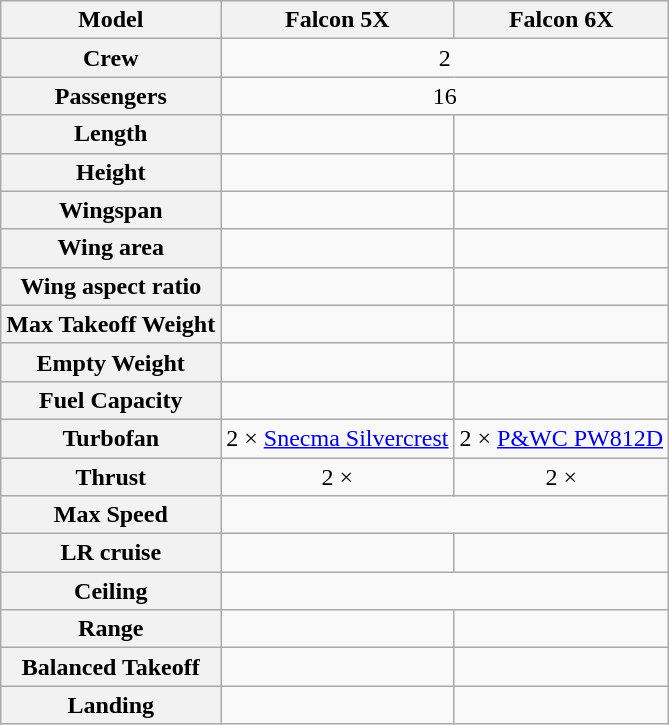<table class="wikitable" style="text-align:center">
<tr>
<th>Model</th>
<th>Falcon 5X</th>
<th>Falcon 6X</th>
</tr>
<tr>
<th>Crew</th>
<td colspan=2>2</td>
</tr>
<tr>
<th>Passengers</th>
<td colspan=2>16</td>
</tr>
<tr>
<th>Length</th>
<td></td>
<td></td>
</tr>
<tr>
<th>Height</th>
<td></td>
<td></td>
</tr>
<tr>
<th>Wingspan</th>
<td></td>
<td></td>
</tr>
<tr>
<th>Wing area</th>
<td></td>
<td></td>
</tr>
<tr>
<th>Wing aspect ratio</th>
<td></td>
<td></td>
</tr>
<tr>
<th>Max Takeoff Weight</th>
<td></td>
<td></td>
</tr>
<tr>
<th>Empty Weight</th>
<td></td>
<td></td>
</tr>
<tr>
<th>Fuel Capacity</th>
<td></td>
<td></td>
</tr>
<tr>
<th>Turbofan</th>
<td>2 × <a href='#'>Snecma Silvercrest</a></td>
<td>2 × <a href='#'>P&WC PW812D</a></td>
</tr>
<tr>
<th>Thrust</th>
<td>2 × </td>
<td>2 × </td>
</tr>
<tr>
<th>Max Speed</th>
<td colspan=2></td>
</tr>
<tr>
<th>LR cruise</th>
<td></td>
<td></td>
</tr>
<tr>
<th>Ceiling</th>
<td colspan=2></td>
</tr>
<tr>
<th>Range</th>
<td></td>
<td></td>
</tr>
<tr>
<th>Balanced Takeoff</th>
<td></td>
<td></td>
</tr>
<tr>
<th>Landing</th>
<td></td>
<td></td>
</tr>
</table>
